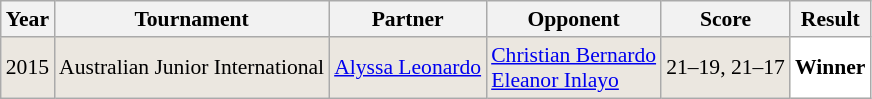<table class="sortable wikitable" style="font-size: 90%;">
<tr>
<th>Year</th>
<th>Tournament</th>
<th>Partner</th>
<th>Opponent</th>
<th>Score</th>
<th>Result</th>
</tr>
<tr style="background:#EBE7E0">
<td align="center">2015</td>
<td align="left">Australian Junior International</td>
<td align="left"> <a href='#'>Alyssa Leonardo</a></td>
<td align="left"> <a href='#'>Christian Bernardo</a><br> <a href='#'>Eleanor Inlayo</a></td>
<td align="left">21–19, 21–17</td>
<td style="text-align:left; background:white"> <strong>Winner</strong></td>
</tr>
</table>
